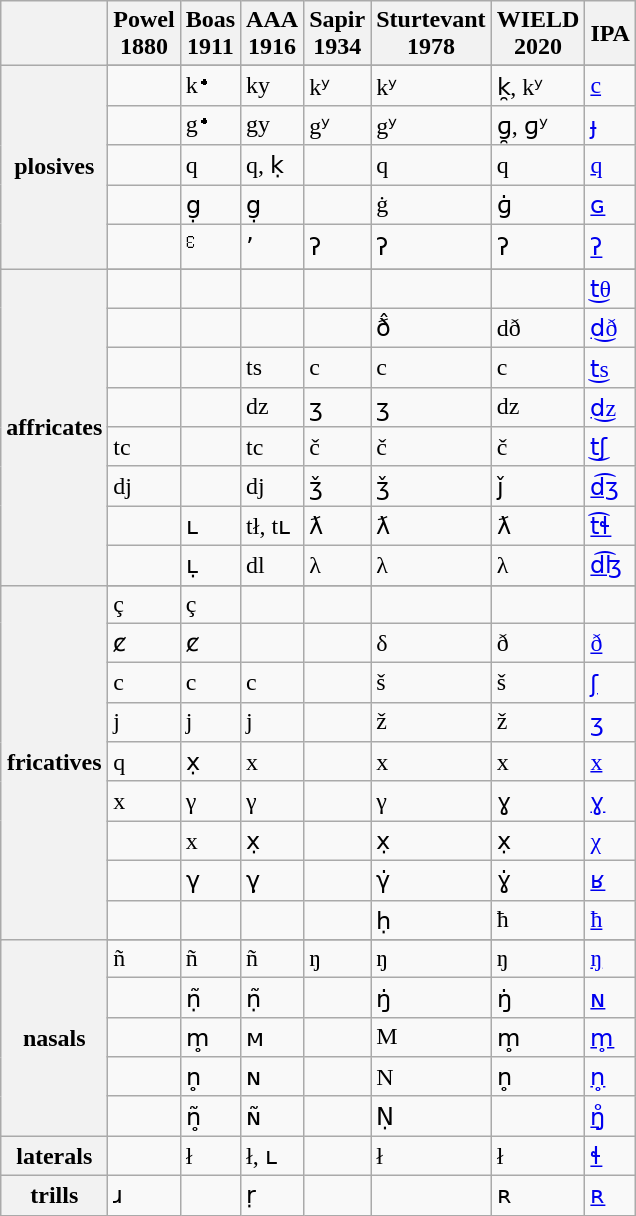<table class="wikitable Unicode">
<tr>
<th></th>
<th>Powel<br>1880</th>
<th>Boas<br>1911</th>
<th>AAA<br>1916</th>
<th>Sapir<br>1934</th>
<th>Sturtevant<br>1978</th>
<th>WIELD<br>2020</th>
<th>IPA</th>
</tr>
<tr>
<th rowspan=6>plosives</th>
</tr>
<tr>
<td></td>
<td>kꞏ</td>
<td>ky</td>
<td>kʸ</td>
<td>kʸ</td>
<td>k̯, kʸ</td>
<td><a href='#'>c</a></td>
</tr>
<tr>
<td></td>
<td>gꞏ</td>
<td>gy</td>
<td>gʸ</td>
<td>gʸ</td>
<td>ɡ̯, ɡʸ</td>
<td><a href='#'>ɟ</a></td>
</tr>
<tr>
<td></td>
<td>q</td>
<td>q, ḳ</td>
<td></td>
<td>q</td>
<td>q</td>
<td><a href='#'>q</a></td>
</tr>
<tr>
<td></td>
<td>g̣</td>
<td>g̣</td>
<td></td>
<td>ġ</td>
<td>ɡ̇</td>
<td><a href='#'>ɢ</a></td>
</tr>
<tr>
<td></td>
<td><sup>↋</sup></td>
<td>ʼ</td>
<td>ʔ</td>
<td>ʔ</td>
<td>ʔ</td>
<td><a href='#'>ʔ</a></td>
</tr>
<tr>
<th rowspan=9>affricates</th>
</tr>
<tr>
<td></td>
<td></td>
<td></td>
<td></td>
<td></td>
<td></td>
<td><a href='#'>t͜θ</a></td>
</tr>
<tr>
<td></td>
<td></td>
<td></td>
<td></td>
<td>ð̂</td>
<td>dð</td>
<td><a href='#'>d͜ð</a></td>
</tr>
<tr>
<td></td>
<td></td>
<td>ts</td>
<td>c</td>
<td>c</td>
<td>c</td>
<td><a href='#'>t͜s</a></td>
</tr>
<tr>
<td></td>
<td></td>
<td>dz</td>
<td>ʒ</td>
<td>ʒ</td>
<td>dz</td>
<td><a href='#'>d͜z</a></td>
</tr>
<tr>
<td>tc</td>
<td></td>
<td>tc</td>
<td>č</td>
<td>č</td>
<td>č</td>
<td><a href='#'>t͜ʃ</a></td>
</tr>
<tr>
<td>dj</td>
<td></td>
<td>dj</td>
<td>ǯ</td>
<td>ǯ</td>
<td>ǰ</td>
<td><a href='#'>d͡ʒ</a></td>
</tr>
<tr>
<td></td>
<td>ʟ</td>
<td>tł, tʟ</td>
<td>ƛ</td>
<td>ƛ</td>
<td>ƛ</td>
<td><a href='#'>t͡ɬ</a></td>
</tr>
<tr>
<td></td>
<td>ʟ̣</td>
<td>dl</td>
<td>λ</td>
<td>λ</td>
<td>λ</td>
<td><a href='#'>d͡ɮ</a></td>
</tr>
<tr>
<th rowspan=10>fricatives</th>
</tr>
<tr>
<td>ç</td>
<td>ç</td>
<td></td>
<td></td>
<td></td>
<td></td>
<td></td>
</tr>
<tr>
<td>ȼ</td>
<td>ȼ</td>
<td></td>
<td></td>
<td>δ</td>
<td>ð</td>
<td><a href='#'>ð</a></td>
</tr>
<tr>
<td>c</td>
<td>c</td>
<td>c</td>
<td></td>
<td>š</td>
<td>š</td>
<td><a href='#'>ʃ</a></td>
</tr>
<tr>
<td>j</td>
<td>j</td>
<td>j</td>
<td></td>
<td>ž</td>
<td>ž</td>
<td><a href='#'>ʒ</a></td>
</tr>
<tr>
<td>q</td>
<td>x̣</td>
<td>x</td>
<td></td>
<td>x</td>
<td>x</td>
<td><a href='#'>x</a></td>
</tr>
<tr>
<td>x</td>
<td>γ</td>
<td>γ</td>
<td></td>
<td>γ</td>
<td>ɣ</td>
<td><a href='#'>ɣ</a></td>
</tr>
<tr>
<td></td>
<td>x</td>
<td>x̣</td>
<td></td>
<td>x̣</td>
<td>x̣</td>
<td><a href='#'>χ</a></td>
</tr>
<tr>
<td></td>
<td>γ̣</td>
<td>γ̣</td>
<td></td>
<td>γ̇</td>
<td>ɣ̇</td>
<td><a href='#'>ʁ</a></td>
</tr>
<tr>
<td></td>
<td></td>
<td></td>
<td></td>
<td>ḥ</td>
<td>ħ</td>
<td><a href='#'>ħ</a></td>
</tr>
<tr>
<th rowspan=6>nasals</th>
</tr>
<tr>
<td>ñ</td>
<td>ñ</td>
<td>ñ</td>
<td>ŋ</td>
<td>ŋ</td>
<td>ŋ</td>
<td><a href='#'>ŋ</a></td>
</tr>
<tr>
<td></td>
<td>ṇ̃</td>
<td>ṇ̃</td>
<td></td>
<td>ŋ̇</td>
<td>ŋ̇</td>
<td><a href='#'>ɴ</a></td>
</tr>
<tr>
<td></td>
<td>m̥</td>
<td>ᴍ</td>
<td></td>
<td>M</td>
<td>m̥</td>
<td><a href='#'>m̥</a></td>
</tr>
<tr>
<td></td>
<td>n̥</td>
<td>ɴ</td>
<td></td>
<td>N</td>
<td>n̥</td>
<td><a href='#'>n̥</a></td>
</tr>
<tr>
<td></td>
<td>ñ̥</td>
<td>ɴ̃</td>
<td></td>
<td>Ṇ</td>
<td></td>
<td><a href='#'>ŋ̊</a></td>
</tr>
<tr>
<th>laterals</th>
<td></td>
<td>ł</td>
<td>ł, ʟ</td>
<td></td>
<td>ł</td>
<td>ł</td>
<td><a href='#'>ɬ</a></td>
</tr>
<tr>
<th>trills</th>
<td>ɹ</td>
<td></td>
<td>ṛ</td>
<td></td>
<td></td>
<td>ʀ</td>
<td><a href='#'>ʀ</a></td>
</tr>
</table>
